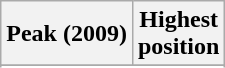<table class="wikitable sortable">
<tr>
<th align="left">Peak (2009)</th>
<th align="left">Highest<br>position</th>
</tr>
<tr>
</tr>
<tr>
</tr>
</table>
